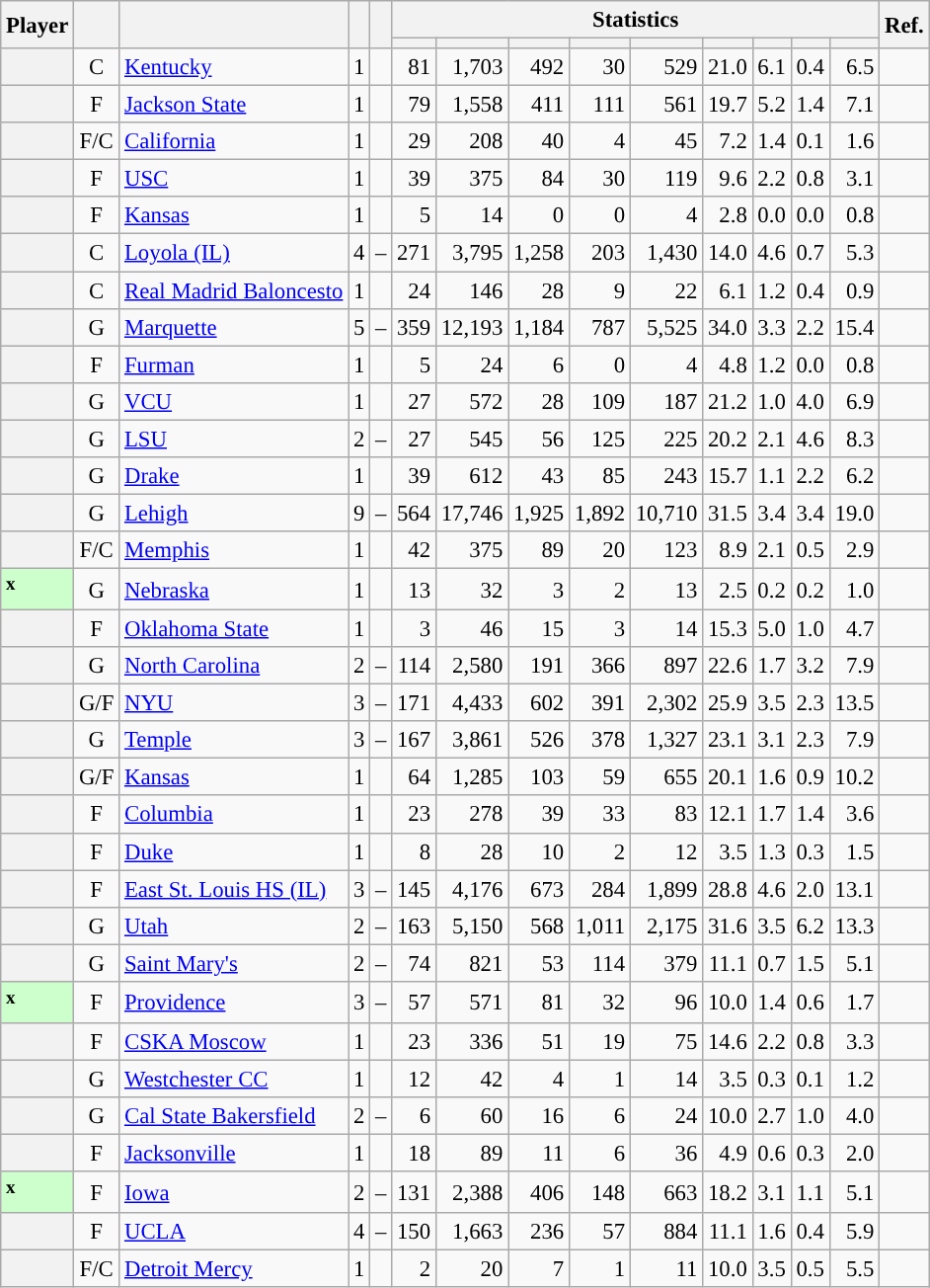<table class="wikitable sortable" style="font-size:95%; text-align:right;">
<tr>
<th scope=col rowspan="2">Player</th>
<th scope=col rowspan="2"></th>
<th scope=col rowspan="2"></th>
<th scope=col rowspan="2"></th>
<th scope=col rowspan="2"></th>
<th scope=colgroup colspan="9">Statistics</th>
<th scope=col rowspan="2">Ref.</th>
</tr>
<tr>
<th scope=col></th>
<th scope=col></th>
<th scope=col></th>
<th scope=col></th>
<th scope=col></th>
<th scope=col></th>
<th scope=col></th>
<th scope=col></th>
<th scope=col></th>
</tr>
<tr>
<th scope=row style="text-align:left;"></th>
<td align="center">C</td>
<td align="left"><a href='#'>Kentucky</a></td>
<td align="center">1</td>
<td align="center"></td>
<td>81</td>
<td>1,703</td>
<td>492</td>
<td>30</td>
<td>529</td>
<td>21.0</td>
<td>6.1</td>
<td>0.4</td>
<td>6.5</td>
<td align=center></td>
</tr>
<tr>
<th scope=row style="text-align:left;"></th>
<td align="center">F</td>
<td align="left"><a href='#'>Jackson State</a></td>
<td align="center">1</td>
<td align="center"></td>
<td>79</td>
<td>1,558</td>
<td>411</td>
<td>111</td>
<td>561</td>
<td>19.7</td>
<td>5.2</td>
<td>1.4</td>
<td>7.1</td>
<td align=center></td>
</tr>
<tr>
<th scope=row style="text-align:left;"></th>
<td align="center">F/C</td>
<td align="left"><a href='#'>California</a></td>
<td align="center">1</td>
<td align="center"></td>
<td>29</td>
<td>208</td>
<td>40</td>
<td>4</td>
<td>45</td>
<td>7.2</td>
<td>1.4</td>
<td>0.1</td>
<td>1.6</td>
<td align=center></td>
</tr>
<tr>
<th scope=row style="text-align:left;"></th>
<td align="center">F</td>
<td align="left"><a href='#'>USC</a></td>
<td align="center">1</td>
<td align="center"></td>
<td>39</td>
<td>375</td>
<td>84</td>
<td>30</td>
<td>119</td>
<td>9.6</td>
<td>2.2</td>
<td>0.8</td>
<td>3.1</td>
<td align=center></td>
</tr>
<tr>
<th scope=row style="text-align:left;"></th>
<td align="center">F</td>
<td align="left"><a href='#'>Kansas</a></td>
<td align="center">1</td>
<td align="center"></td>
<td>5</td>
<td>14</td>
<td>0</td>
<td>0</td>
<td>4</td>
<td>2.8</td>
<td>0.0</td>
<td>0.0</td>
<td>0.8</td>
<td align=center></td>
</tr>
<tr>
<th scope=row style="text-align:left;"></th>
<td align="center">C</td>
<td align="left"><a href='#'>Loyola (IL)</a></td>
<td align="center">4</td>
<td align="center">–</td>
<td>271</td>
<td>3,795</td>
<td>1,258</td>
<td>203</td>
<td>1,430</td>
<td>14.0</td>
<td>4.6</td>
<td>0.7</td>
<td>5.3</td>
<td align=center></td>
</tr>
<tr>
<th scope=row style="text-align:left;"></th>
<td align="center">C</td>
<td align="left"> <a href='#'>Real Madrid Baloncesto</a></td>
<td align="center">1</td>
<td align="center"></td>
<td>24</td>
<td>146</td>
<td>28</td>
<td>9</td>
<td>22</td>
<td>6.1</td>
<td>1.2</td>
<td>0.4</td>
<td>0.9</td>
<td align=center></td>
</tr>
<tr>
<th scope=row style="text-align:left;"></th>
<td align="center">G</td>
<td align="left"><a href='#'>Marquette</a></td>
<td align="center">5</td>
<td align="center">–</td>
<td>359</td>
<td>12,193</td>
<td>1,184</td>
<td>787</td>
<td>5,525</td>
<td>34.0</td>
<td>3.3</td>
<td>2.2</td>
<td>15.4</td>
<td align=center></td>
</tr>
<tr>
<th scope=row style="text-align:left;"></th>
<td align="center">F</td>
<td align="left"><a href='#'>Furman</a></td>
<td align="center">1</td>
<td align="center"></td>
<td>5</td>
<td>24</td>
<td>6</td>
<td>0</td>
<td>4</td>
<td>4.8</td>
<td>1.2</td>
<td>0.0</td>
<td>0.8</td>
<td align=center></td>
</tr>
<tr>
<th scope=row style="text-align:left;"></th>
<td align="center">G</td>
<td align="left"><a href='#'>VCU</a></td>
<td align="center">1</td>
<td align="center"></td>
<td>27</td>
<td>572</td>
<td>28</td>
<td>109</td>
<td>187</td>
<td>21.2</td>
<td>1.0</td>
<td>4.0</td>
<td>6.9</td>
<td align=center></td>
</tr>
<tr>
<th scope=row style="text-align:left;"></th>
<td align="center">G</td>
<td align="left"><a href='#'>LSU</a></td>
<td align="center">2</td>
<td align="center">–</td>
<td>27</td>
<td>545</td>
<td>56</td>
<td>125</td>
<td>225</td>
<td>20.2</td>
<td>2.1</td>
<td>4.6</td>
<td>8.3</td>
<td align=center></td>
</tr>
<tr>
<th scope=row style="text-align:left;"></th>
<td align="center">G</td>
<td align="left"><a href='#'>Drake</a></td>
<td align="center">1</td>
<td align="center"></td>
<td>39</td>
<td>612</td>
<td>43</td>
<td>85</td>
<td>243</td>
<td>15.7</td>
<td>1.1</td>
<td>2.2</td>
<td>6.2</td>
<td align=center></td>
</tr>
<tr>
<th scope=row style="text-align:left;"></th>
<td align="center">G</td>
<td align="left"><a href='#'>Lehigh</a></td>
<td align="center">9</td>
<td align="center">–</td>
<td>564</td>
<td>17,746</td>
<td>1,925</td>
<td>1,892</td>
<td>10,710</td>
<td>31.5</td>
<td>3.4</td>
<td>3.4</td>
<td>19.0</td>
<td align=center></td>
</tr>
<tr>
<th scope=row style="text-align:left;"></th>
<td align="center">F/C</td>
<td align="left"><a href='#'>Memphis</a></td>
<td align="center">1</td>
<td align="center"></td>
<td>42</td>
<td>375</td>
<td>89</td>
<td>20</td>
<td>123</td>
<td>8.9</td>
<td>2.1</td>
<td>0.5</td>
<td>2.9</td>
<td align=center></td>
</tr>
<tr>
<th scope=row style="text-align:left; background-color:#CCFFCC;"><sup>x</sup></th>
<td align="center">G</td>
<td align="left"><a href='#'>Nebraska</a></td>
<td align="center">1</td>
<td align="center"></td>
<td>13</td>
<td>32</td>
<td>3</td>
<td>2</td>
<td>13</td>
<td>2.5</td>
<td>0.2</td>
<td>0.2</td>
<td>1.0</td>
<td align=center></td>
</tr>
<tr>
<th scope=row style="text-align:left;"></th>
<td align="center">F</td>
<td align="left"><a href='#'>Oklahoma State</a></td>
<td align="center">1</td>
<td align="center"></td>
<td>3</td>
<td>46</td>
<td>15</td>
<td>3</td>
<td>14</td>
<td>15.3</td>
<td>5.0</td>
<td>1.0</td>
<td>4.7</td>
<td align=center></td>
</tr>
<tr>
<th scope=row style="text-align:left;"></th>
<td align="center">G</td>
<td align="left"><a href='#'>North Carolina</a></td>
<td align="center">2</td>
<td align="center">–</td>
<td>114</td>
<td>2,580</td>
<td>191</td>
<td>366</td>
<td>897</td>
<td>22.6</td>
<td>1.7</td>
<td>3.2</td>
<td>7.9</td>
<td align=center></td>
</tr>
<tr>
<th scope=row style="text-align:left;"></th>
<td align="center">G/F</td>
<td align="left"><a href='#'>NYU</a></td>
<td align="center">3</td>
<td align="center">–</td>
<td>171</td>
<td>4,433</td>
<td>602</td>
<td>391</td>
<td>2,302</td>
<td>25.9</td>
<td>3.5</td>
<td>2.3</td>
<td>13.5</td>
<td align=center></td>
</tr>
<tr>
<th scope=row style="text-align:left;"></th>
<td align="center">G</td>
<td align="left"><a href='#'>Temple</a></td>
<td align="center">3</td>
<td align="center">–</td>
<td>167</td>
<td>3,861</td>
<td>526</td>
<td>378</td>
<td>1,327</td>
<td>23.1</td>
<td>3.1</td>
<td>2.3</td>
<td>7.9</td>
<td align=center></td>
</tr>
<tr>
<th scope=row style="text-align:left;"></th>
<td align="center">G/F</td>
<td align="left"><a href='#'>Kansas</a></td>
<td align="center">1</td>
<td align="center"></td>
<td>64</td>
<td>1,285</td>
<td>103</td>
<td>59</td>
<td>655</td>
<td>20.1</td>
<td>1.6</td>
<td>0.9</td>
<td>10.2</td>
<td align=center></td>
</tr>
<tr>
<th scope=row style="text-align:left;"></th>
<td align="center">F</td>
<td align="left"><a href='#'>Columbia</a></td>
<td align="center">1</td>
<td align="center"></td>
<td>23</td>
<td>278</td>
<td>39</td>
<td>33</td>
<td>83</td>
<td>12.1</td>
<td>1.7</td>
<td>1.4</td>
<td>3.6</td>
<td align=center></td>
</tr>
<tr>
<th scope=row style="text-align:left;"></th>
<td align="center">F</td>
<td align="left"><a href='#'>Duke</a></td>
<td align="center">1</td>
<td align="center"></td>
<td>8</td>
<td>28</td>
<td>10</td>
<td>2</td>
<td>12</td>
<td>3.5</td>
<td>1.3</td>
<td>0.3</td>
<td>1.5</td>
<td align=center></td>
</tr>
<tr>
<th scope=row style="text-align:left;"></th>
<td align="center">F</td>
<td align="left"><a href='#'>East St. Louis HS (IL)</a></td>
<td align="center">3</td>
<td align="center">–</td>
<td>145</td>
<td>4,176</td>
<td>673</td>
<td>284</td>
<td>1,899</td>
<td>28.8</td>
<td>4.6</td>
<td>2.0</td>
<td>13.1</td>
<td align=center></td>
</tr>
<tr>
<th scope=row style="text-align:left;"></th>
<td align="center">G</td>
<td align="left"><a href='#'>Utah</a></td>
<td align="center">2</td>
<td align="center">–</td>
<td>163</td>
<td>5,150</td>
<td>568</td>
<td>1,011</td>
<td>2,175</td>
<td>31.6</td>
<td>3.5</td>
<td>6.2</td>
<td>13.3</td>
<td align=center></td>
</tr>
<tr>
<th scope=row style="text-align:left;"></th>
<td align="center">G</td>
<td align="left"><a href='#'>Saint Mary's</a></td>
<td align="center">2</td>
<td align="center">–</td>
<td>74</td>
<td>821</td>
<td>53</td>
<td>114</td>
<td>379</td>
<td>11.1</td>
<td>0.7</td>
<td>1.5</td>
<td>5.1</td>
<td align=center></td>
</tr>
<tr>
<th scope=row style="text-align:left; background-color:#CCFFCC;"><sup>x</sup></th>
<td align="center">F</td>
<td align="left"><a href='#'>Providence</a></td>
<td align="center">3</td>
<td align="center">–</td>
<td>57</td>
<td>571</td>
<td>81</td>
<td>32</td>
<td>96</td>
<td>10.0</td>
<td>1.4</td>
<td>0.6</td>
<td>1.7</td>
<td align=center></td>
</tr>
<tr>
<th scope=row style="text-align:left;"></th>
<td align="center">F</td>
<td align="left"> <a href='#'>CSKA Moscow</a></td>
<td align="center">1</td>
<td align="center"></td>
<td>23</td>
<td>336</td>
<td>51</td>
<td>19</td>
<td>75</td>
<td>14.6</td>
<td>2.2</td>
<td>0.8</td>
<td>3.3</td>
<td align=center></td>
</tr>
<tr>
<th scope=row style="text-align:left;"></th>
<td align="center">G</td>
<td align="left"><a href='#'>Westchester CC</a></td>
<td align="center">1</td>
<td align="center"></td>
<td>12</td>
<td>42</td>
<td>4</td>
<td>1</td>
<td>14</td>
<td>3.5</td>
<td>0.3</td>
<td>0.1</td>
<td>1.2</td>
<td align=center></td>
</tr>
<tr>
<th scope=row style="text-align:left;"></th>
<td align="center">G</td>
<td align="left"><a href='#'>Cal State Bakersfield</a></td>
<td align="center">2</td>
<td align="center">–</td>
<td>6</td>
<td>60</td>
<td>16</td>
<td>6</td>
<td>24</td>
<td>10.0</td>
<td>2.7</td>
<td>1.0</td>
<td>4.0</td>
<td align=center></td>
</tr>
<tr>
<th scope=row style="text-align:left;"></th>
<td align="center">F</td>
<td align="left"><a href='#'>Jacksonville</a></td>
<td align="center">1</td>
<td align="center"></td>
<td>18</td>
<td>89</td>
<td>11</td>
<td>6</td>
<td>36</td>
<td>4.9</td>
<td>0.6</td>
<td>0.3</td>
<td>2.0</td>
<td align=center></td>
</tr>
<tr>
<th scope=row style="text-align:left; background-color:#CCFFCC;"><sup>x</sup></th>
<td align="center">F</td>
<td align="left"><a href='#'>Iowa</a></td>
<td align="center">2</td>
<td align="center">–</td>
<td>131</td>
<td>2,388</td>
<td>406</td>
<td>148</td>
<td>663</td>
<td>18.2</td>
<td>3.1</td>
<td>1.1</td>
<td>5.1</td>
<td align=center></td>
</tr>
<tr>
<th scope=row style="text-align:left;"></th>
<td align="center">F</td>
<td align="left"><a href='#'>UCLA</a></td>
<td align="center">4</td>
<td align="center">–<br></td>
<td>150</td>
<td>1,663</td>
<td>236</td>
<td>57</td>
<td>884</td>
<td>11.1</td>
<td>1.6</td>
<td>0.4</td>
<td>5.9</td>
<td align=center></td>
</tr>
<tr>
<th scope=row style="text-align:left;"></th>
<td align="center">F/C</td>
<td align="left"><a href='#'>Detroit Mercy</a></td>
<td align="center">1</td>
<td align="center"></td>
<td>2</td>
<td>20</td>
<td>7</td>
<td>1</td>
<td>11</td>
<td>10.0</td>
<td>3.5</td>
<td>0.5</td>
<td>5.5</td>
<td align=center></td>
</tr>
</table>
